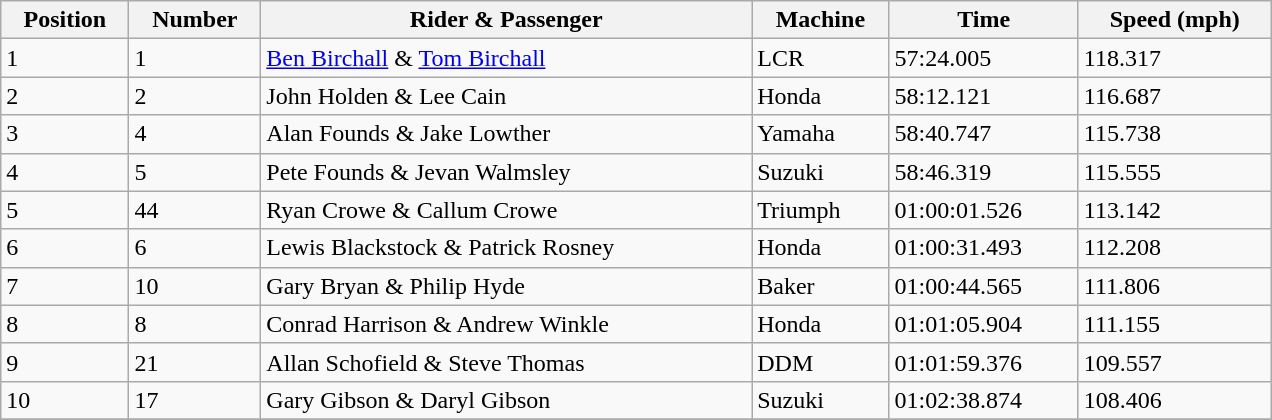<table class="wikitable"  style="width:53em;margin-bottom:0;">
<tr>
<th>Position</th>
<th>Number</th>
<th>Rider & Passenger</th>
<th>Machine</th>
<th>Time</th>
<th>Speed (mph)</th>
</tr>
<tr>
<td>1</td>
<td>1</td>
<td><a href='#'>Ben Birchall</a> & <a href='#'>Tom Birchall</a></td>
<td>LCR</td>
<td>57:24.005</td>
<td>118.317</td>
</tr>
<tr>
<td>2</td>
<td>2</td>
<td>John Holden & Lee Cain</td>
<td>Honda</td>
<td>58:12.121</td>
<td>116.687</td>
</tr>
<tr>
<td>3</td>
<td>4</td>
<td>Alan Founds & Jake Lowther</td>
<td>Yamaha</td>
<td>58:40.747</td>
<td>115.738</td>
</tr>
<tr>
<td>4</td>
<td>5</td>
<td>Pete Founds & Jevan Walmsley</td>
<td>Suzuki</td>
<td>58:46.319</td>
<td>115.555</td>
</tr>
<tr>
<td>5</td>
<td>44</td>
<td>Ryan Crowe & Callum Crowe</td>
<td>Triumph</td>
<td>01:00:01.526</td>
<td>113.142</td>
</tr>
<tr>
<td>6</td>
<td>6</td>
<td>Lewis Blackstock & Patrick Rosney</td>
<td>Honda</td>
<td>01:00:31.493</td>
<td>112.208</td>
</tr>
<tr>
<td>7</td>
<td>10</td>
<td>Gary Bryan & Philip Hyde</td>
<td>Baker</td>
<td>01:00:44.565</td>
<td>111.806</td>
</tr>
<tr>
<td>8</td>
<td>8</td>
<td>Conrad Harrison & Andrew Winkle</td>
<td>Honda</td>
<td>01:01:05.904</td>
<td>111.155</td>
</tr>
<tr>
<td>9</td>
<td>21</td>
<td>Allan Schofield & Steve Thomas</td>
<td>DDM</td>
<td>01:01:59.376</td>
<td>109.557</td>
</tr>
<tr>
<td>10</td>
<td>17</td>
<td>Gary Gibson & Daryl Gibson</td>
<td>Suzuki</td>
<td>01:02:38.874</td>
<td>108.406</td>
</tr>
<tr>
</tr>
</table>
